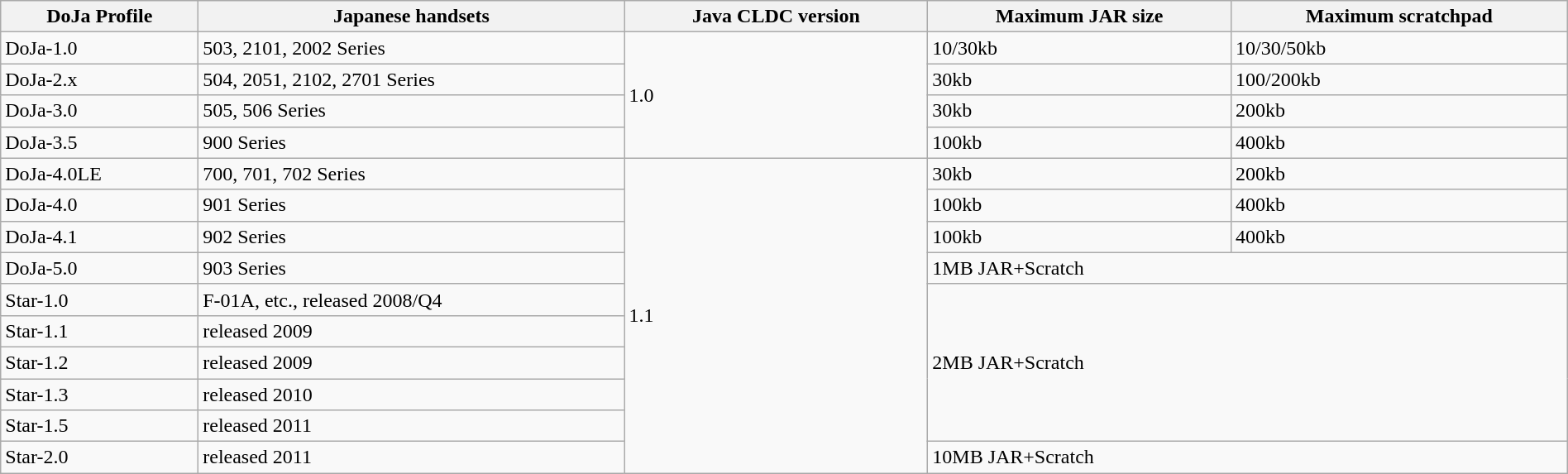<table class="wikitable" width = "100%">
<tr>
<th>DoJa Profile</th>
<th>Japanese handsets</th>
<th>Java CLDC version</th>
<th>Maximum JAR size</th>
<th>Maximum scratchpad</th>
</tr>
<tr>
<td>DoJa-1.0</td>
<td>503, 2101, 2002 Series</td>
<td rowspan="4">1.0</td>
<td>10/30kb</td>
<td>10/30/50kb</td>
</tr>
<tr>
<td>DoJa-2.x</td>
<td>504, 2051, 2102, 2701 Series</td>
<td>30kb</td>
<td>100/200kb</td>
</tr>
<tr>
<td>DoJa-3.0</td>
<td>505, 506 Series</td>
<td>30kb</td>
<td>200kb</td>
</tr>
<tr>
<td>DoJa-3.5</td>
<td>900 Series</td>
<td>100kb</td>
<td>400kb</td>
</tr>
<tr>
<td>DoJa-4.0LE</td>
<td>700, 701, 702 Series</td>
<td rowspan="10">1.1</td>
<td>30kb</td>
<td>200kb</td>
</tr>
<tr>
<td>DoJa-4.0</td>
<td>901 Series</td>
<td>100kb</td>
<td>400kb</td>
</tr>
<tr>
<td>DoJa-4.1</td>
<td>902 Series</td>
<td>100kb</td>
<td>400kb</td>
</tr>
<tr>
<td>DoJa-5.0</td>
<td>903 Series</td>
<td colspan="2">1MB JAR+Scratch</td>
</tr>
<tr>
<td>Star-1.0</td>
<td>F-01A, etc., released 2008/Q4</td>
<td colspan="2" rowspan="5">2MB JAR+Scratch</td>
</tr>
<tr>
<td>Star-1.1</td>
<td>released 2009</td>
</tr>
<tr>
<td>Star-1.2</td>
<td>released 2009</td>
</tr>
<tr>
<td>Star-1.3</td>
<td>released 2010</td>
</tr>
<tr>
<td>Star-1.5</td>
<td>released 2011</td>
</tr>
<tr>
<td>Star-2.0</td>
<td>released 2011</td>
<td colspan="2" rowspan="1">10MB JAR+Scratch</td>
</tr>
</table>
